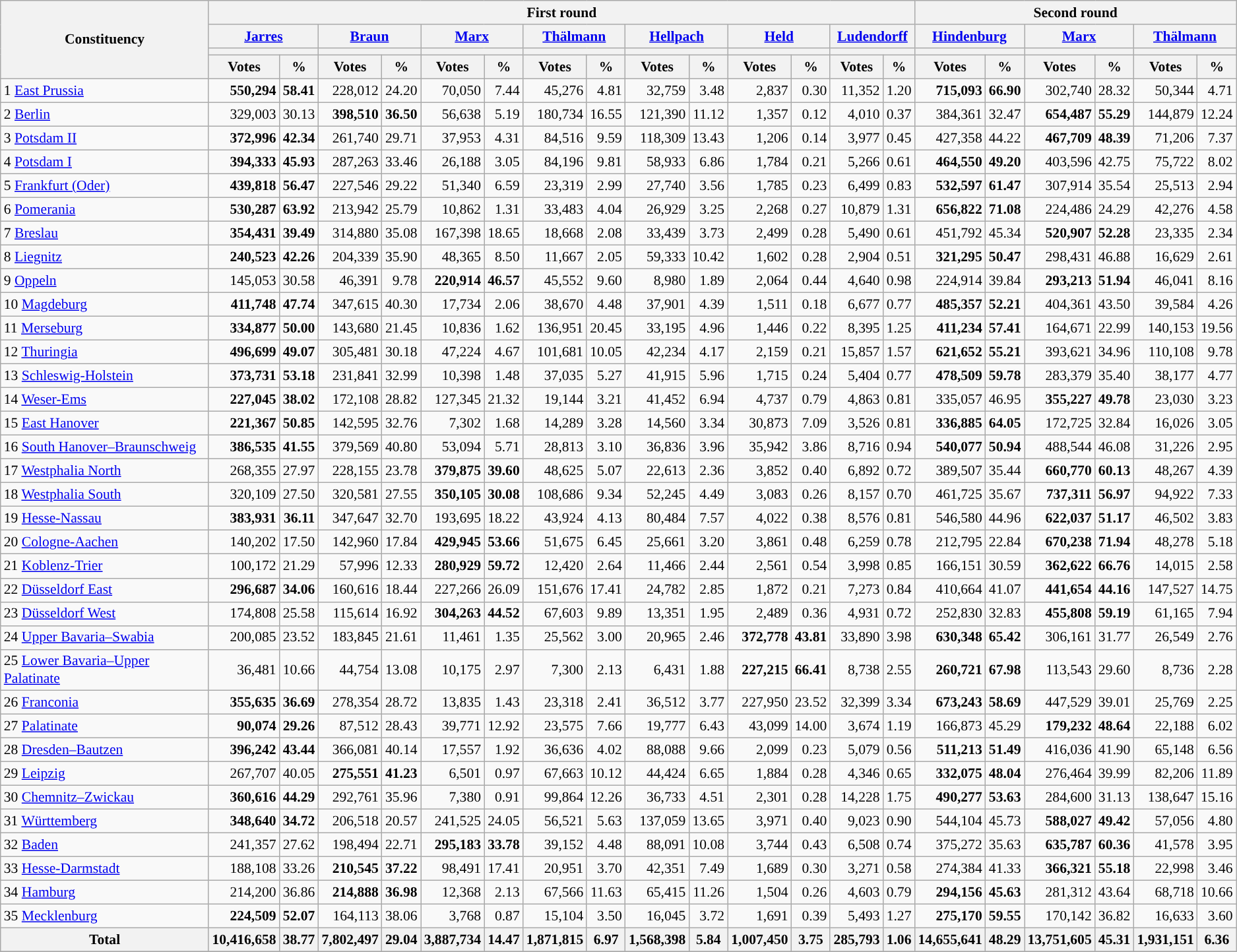<table class="wikitable sortable" style="text-align:right; font-size:90%; line-height:1.2em;">
<tr>
<th rowspan=4>Constituency</th>
<th colspan=14>First round</th>
<th colspan=6>Second round</th>
</tr>
<tr>
<th colspan=2><a href='#'>Jarres</a><br></th>
<th colspan=2><a href='#'>Braun</a><br></th>
<th colspan=2><a href='#'>Marx</a><br></th>
<th colspan=2><a href='#'>Thälmann</a><br></th>
<th colspan=2><a href='#'>Hellpach</a><br></th>
<th colspan=2><a href='#'>Held</a><br></th>
<th colspan=2><a href='#'>Ludendorff</a><br></th>
<th colspan=2><a href='#'>Hindenburg</a><br></th>
<th colspan=2><a href='#'>Marx</a><br></th>
<th colspan=2><a href='#'>Thälmann</a><br></th>
</tr>
<tr>
<th colspan=2 style="width:40px; background-color:"></th>
<th colspan=2 style="width:40px; background-color:"></th>
<th colspan=2 style="width:40px; background-color:"></th>
<th colspan=2 style="width:40px; background-color:"></th>
<th colspan=2 style="width:40px; background-color:"></th>
<th colspan=2 style="width:40px; background-color:"></th>
<th colspan=2 style="width:40px; background-color:"></th>
<th colspan=2 style="width:40px; background-color:"></th>
<th colspan=2 style="width:40px; background-color:"></th>
<th colspan=2 style="width:40px; background-color:"></th>
</tr>
<tr>
<th>Votes</th>
<th>%</th>
<th>Votes</th>
<th>%</th>
<th>Votes</th>
<th>%</th>
<th>Votes</th>
<th>%</th>
<th>Votes</th>
<th>%</th>
<th>Votes</th>
<th>%</th>
<th>Votes</th>
<th>%</th>
<th>Votes</th>
<th>%</th>
<th>Votes</th>
<th>%</th>
<th>Votes</th>
<th>%</th>
</tr>
<tr>
<td style="text-align:left;">1 <a href='#'>East Prussia</a></td>
<td style="background-color:#"><strong>550,294</strong></td>
<td style="background-color:#"><strong>58.41</strong></td>
<td>228,012</td>
<td>24.20</td>
<td>70,050</td>
<td>7.44</td>
<td>45,276</td>
<td>4.81</td>
<td>32,759</td>
<td>3.48</td>
<td>2,837</td>
<td>0.30</td>
<td>11,352</td>
<td>1.20</td>
<td style="background-color:#"><strong>715,093</strong></td>
<td style="background-color:#"><strong>66.90</strong></td>
<td>302,740</td>
<td>28.32</td>
<td>50,344</td>
<td>4.71</td>
</tr>
<tr>
<td style="text-align:left;">2 <a href='#'>Berlin</a></td>
<td>329,003</td>
<td>30.13</td>
<td style="background-color:#"><strong>398,510</strong></td>
<td style="background-color:#"><strong>36.50</strong></td>
<td>56,638</td>
<td>5.19</td>
<td>180,734</td>
<td>16.55</td>
<td>121,390</td>
<td>11.12</td>
<td>1,357</td>
<td>0.12</td>
<td>4,010</td>
<td>0.37</td>
<td>384,361</td>
<td>32.47</td>
<td style="background-color:#"><strong>654,487</strong></td>
<td style="background-color:#"><strong>55.29</strong></td>
<td>144,879</td>
<td>12.24</td>
</tr>
<tr>
<td style="text-align:left;">3 <a href='#'>Potsdam II</a></td>
<td style="background-color:#"><strong>372,996</strong></td>
<td style="background-color:#"><strong>42.34</strong></td>
<td>261,740</td>
<td>29.71</td>
<td>37,953</td>
<td>4.31</td>
<td>84,516</td>
<td>9.59</td>
<td>118,309</td>
<td>13.43</td>
<td>1,206</td>
<td>0.14</td>
<td>3,977</td>
<td>0.45</td>
<td>427,358</td>
<td>44.22</td>
<td style="background-color:#"><strong>467,709</strong></td>
<td style="background-color:#"><strong>48.39</strong></td>
<td>71,206</td>
<td>7.37</td>
</tr>
<tr>
<td style="text-align:left;">4 <a href='#'>Potsdam I</a></td>
<td style="background-color:#"><strong>394,333</strong></td>
<td style="background-color:#"><strong>45.93</strong></td>
<td>287,263</td>
<td>33.46</td>
<td>26,188</td>
<td>3.05</td>
<td>84,196</td>
<td>9.81</td>
<td>58,933</td>
<td>6.86</td>
<td>1,784</td>
<td>0.21</td>
<td>5,266</td>
<td>0.61</td>
<td style="background-color:#"><strong>464,550</strong></td>
<td style="background-color:#"><strong>49.20</strong></td>
<td>403,596</td>
<td>42.75</td>
<td>75,722</td>
<td>8.02</td>
</tr>
<tr>
<td style="text-align:left;">5 <a href='#'>Frankfurt (Oder)</a></td>
<td style="background-color:#"><strong>439,818</strong></td>
<td style="background-color:#"><strong>56.47</strong></td>
<td>227,546</td>
<td>29.22</td>
<td>51,340</td>
<td>6.59</td>
<td>23,319</td>
<td>2.99</td>
<td>27,740</td>
<td>3.56</td>
<td>1,785</td>
<td>0.23</td>
<td>6,499</td>
<td>0.83</td>
<td style="background-color:#"><strong>532,597</strong></td>
<td style="background-color:#"><strong>61.47</strong></td>
<td>307,914</td>
<td>35.54</td>
<td>25,513</td>
<td>2.94</td>
</tr>
<tr>
<td style="text-align:left;">6 <a href='#'>Pomerania</a></td>
<td style="background-color:#"><strong>530,287</strong></td>
<td style="background-color:#"><strong>63.92</strong></td>
<td>213,942</td>
<td>25.79</td>
<td>10,862</td>
<td>1.31</td>
<td>33,483</td>
<td>4.04</td>
<td>26,929</td>
<td>3.25</td>
<td>2,268</td>
<td>0.27</td>
<td>10,879</td>
<td>1.31</td>
<td style="background-color:#"><strong>656,822</strong></td>
<td style="background-color:#"><strong>71.08</strong></td>
<td>224,486</td>
<td>24.29</td>
<td>42,276</td>
<td>4.58</td>
</tr>
<tr>
<td style="text-align:left;">7 <a href='#'>Breslau</a></td>
<td style="background-color:#"><strong>354,431</strong></td>
<td style="background-color:#"><strong>39.49</strong></td>
<td>314,880</td>
<td>35.08</td>
<td>167,398</td>
<td>18.65</td>
<td>18,668</td>
<td>2.08</td>
<td>33,439</td>
<td>3.73</td>
<td>2,499</td>
<td>0.28</td>
<td>5,490</td>
<td>0.61</td>
<td>451,792</td>
<td>45.34</td>
<td style="background-color:#"><strong>520,907</strong></td>
<td style="background-color:#"><strong>52.28</strong></td>
<td>23,335</td>
<td>2.34</td>
</tr>
<tr>
<td style="text-align:left;">8 <a href='#'>Liegnitz</a></td>
<td style="background-color:#"><strong>240,523</strong></td>
<td style="background-color:#"><strong>42.26</strong></td>
<td>204,339</td>
<td>35.90</td>
<td>48,365</td>
<td>8.50</td>
<td>11,667</td>
<td>2.05</td>
<td>59,333</td>
<td>10.42</td>
<td>1,602</td>
<td>0.28</td>
<td>2,904</td>
<td>0.51</td>
<td style="background-color:#"><strong>321,295</strong></td>
<td style="background-color:#"><strong>50.47</strong></td>
<td>298,431</td>
<td>46.88</td>
<td>16,629</td>
<td>2.61</td>
</tr>
<tr>
<td style="text-align:left;">9 <a href='#'>Oppeln</a></td>
<td>145,053</td>
<td>30.58</td>
<td>46,391</td>
<td>9.78</td>
<td style="background-color:#"><strong>220,914</strong></td>
<td style="background-color:#"><strong>46.57</strong></td>
<td>45,552</td>
<td>9.60</td>
<td>8,980</td>
<td>1.89</td>
<td>2,064</td>
<td>0.44</td>
<td>4,640</td>
<td>0.98</td>
<td>224,914</td>
<td>39.84</td>
<td style="background-color:#"><strong>293,213</strong></td>
<td style="background-color:#"><strong>51.94</strong></td>
<td>46,041</td>
<td>8.16</td>
</tr>
<tr>
<td style="text-align:left;">10 <a href='#'>Magdeburg</a></td>
<td style="background-color:#"><strong>411,748</strong></td>
<td style="background-color:#"><strong>47.74</strong></td>
<td>347,615</td>
<td>40.30</td>
<td>17,734</td>
<td>2.06</td>
<td>38,670</td>
<td>4.48</td>
<td>37,901</td>
<td>4.39</td>
<td>1,511</td>
<td>0.18</td>
<td>6,677</td>
<td>0.77</td>
<td style="background-color:#"><strong>485,357</strong></td>
<td style="background-color:#"><strong>52.21</strong></td>
<td>404,361</td>
<td>43.50</td>
<td>39,584</td>
<td>4.26</td>
</tr>
<tr>
<td style="text-align:left;">11 <a href='#'>Merseburg</a></td>
<td style="background-color:#"><strong>334,877</strong></td>
<td style="background-color:#"><strong>50.00</strong></td>
<td>143,680</td>
<td>21.45</td>
<td>10,836</td>
<td>1.62</td>
<td>136,951</td>
<td>20.45</td>
<td>33,195</td>
<td>4.96</td>
<td>1,446</td>
<td>0.22</td>
<td>8,395</td>
<td>1.25</td>
<td style="background-color:#"><strong>411,234</strong></td>
<td style="background-color:#"><strong>57.41</strong></td>
<td>164,671</td>
<td>22.99</td>
<td>140,153</td>
<td>19.56</td>
</tr>
<tr>
<td style="text-align:left;">12 <a href='#'>Thuringia</a></td>
<td style="background-color:#"><strong>496,699</strong></td>
<td style="background-color:#"><strong>49.07</strong></td>
<td>305,481</td>
<td>30.18</td>
<td>47,224</td>
<td>4.67</td>
<td>101,681</td>
<td>10.05</td>
<td>42,234</td>
<td>4.17</td>
<td>2,159</td>
<td>0.21</td>
<td>15,857</td>
<td>1.57</td>
<td style="background-color:#"><strong>621,652</strong></td>
<td style="background-color:#"><strong>55.21</strong></td>
<td>393,621</td>
<td>34.96</td>
<td>110,108</td>
<td>9.78</td>
</tr>
<tr>
<td style="text-align:left;">13 <a href='#'>Schleswig-Holstein</a></td>
<td style="background-color:#"><strong>373,731</strong></td>
<td style="background-color:#"><strong>53.18</strong></td>
<td>231,841</td>
<td>32.99</td>
<td>10,398</td>
<td>1.48</td>
<td>37,035</td>
<td>5.27</td>
<td>41,915</td>
<td>5.96</td>
<td>1,715</td>
<td>0.24</td>
<td>5,404</td>
<td>0.77</td>
<td style="background-color:#"><strong>478,509</strong></td>
<td style="background-color:#"><strong>59.78</strong></td>
<td>283,379</td>
<td>35.40</td>
<td>38,177</td>
<td>4.77</td>
</tr>
<tr>
<td style="text-align:left;">14 <a href='#'>Weser-Ems</a></td>
<td style="background-color:#"><strong>227,045</strong></td>
<td style="background-color:#"><strong>38.02</strong></td>
<td>172,108</td>
<td>28.82</td>
<td>127,345</td>
<td>21.32</td>
<td>19,144</td>
<td>3.21</td>
<td>41,452</td>
<td>6.94</td>
<td>4,737</td>
<td>0.79</td>
<td>4,863</td>
<td>0.81</td>
<td>335,057</td>
<td>46.95</td>
<td style="background-color:#"><strong>355,227</strong></td>
<td style="background-color:#"><strong>49.78</strong></td>
<td>23,030</td>
<td>3.23</td>
</tr>
<tr>
<td style="text-align:left;">15 <a href='#'>East Hanover</a></td>
<td style="background-color:#"><strong>221,367</strong></td>
<td style="background-color:#"><strong>50.85</strong></td>
<td>142,595</td>
<td>32.76</td>
<td>7,302</td>
<td>1.68</td>
<td>14,289</td>
<td>3.28</td>
<td>14,560</td>
<td>3.34</td>
<td>30,873</td>
<td>7.09</td>
<td>3,526</td>
<td>0.81</td>
<td style="background-color:#"><strong>336,885</strong></td>
<td style="background-color:#"><strong>64.05</strong></td>
<td>172,725</td>
<td>32.84</td>
<td>16,026</td>
<td>3.05</td>
</tr>
<tr>
<td style="text-align:left;">16 <a href='#'>South Hanover–Braunschweig</a></td>
<td style="background-color:#"><strong>386,535</strong></td>
<td style="background-color:#"><strong>41.55</strong></td>
<td>379,569</td>
<td>40.80</td>
<td>53,094</td>
<td>5.71</td>
<td>28,813</td>
<td>3.10</td>
<td>36,836</td>
<td>3.96</td>
<td>35,942</td>
<td>3.86</td>
<td>8,716</td>
<td>0.94</td>
<td style="background-color:#"><strong>540,077</strong></td>
<td style="background-color:#"><strong>50.94</strong></td>
<td>488,544</td>
<td>46.08</td>
<td>31,226</td>
<td>2.95</td>
</tr>
<tr>
<td style="text-align:left;">17 <a href='#'>Westphalia North</a></td>
<td>268,355</td>
<td>27.97</td>
<td>228,155</td>
<td>23.78</td>
<td style="background-color:#"><strong>379,875</strong></td>
<td style="background-color:#"><strong>39.60</strong></td>
<td>48,625</td>
<td>5.07</td>
<td>22,613</td>
<td>2.36</td>
<td>3,852</td>
<td>0.40</td>
<td>6,892</td>
<td>0.72</td>
<td>389,507</td>
<td>35.44</td>
<td style="background-color:#"><strong>660,770</strong></td>
<td style="background-color:#"><strong>60.13</strong></td>
<td>48,267</td>
<td>4.39</td>
</tr>
<tr>
<td style="text-align:left;">18 <a href='#'>Westphalia South</a></td>
<td>320,109</td>
<td>27.50</td>
<td>320,581</td>
<td>27.55</td>
<td style="background-color:#"><strong>350,105</strong></td>
<td style="background-color:#"><strong>30.08</strong></td>
<td>108,686</td>
<td>9.34</td>
<td>52,245</td>
<td>4.49</td>
<td>3,083</td>
<td>0.26</td>
<td>8,157</td>
<td>0.70</td>
<td>461,725</td>
<td>35.67</td>
<td style="background-color:#"><strong>737,311</strong></td>
<td style="background-color:#"><strong>56.97</strong></td>
<td>94,922</td>
<td>7.33</td>
</tr>
<tr>
<td style="text-align:left;">19 <a href='#'>Hesse-Nassau</a></td>
<td style="background-color:#"><strong>383,931</strong></td>
<td style="background-color:#"><strong>36.11</strong></td>
<td>347,647</td>
<td>32.70</td>
<td>193,695</td>
<td>18.22</td>
<td>43,924</td>
<td>4.13</td>
<td>80,484</td>
<td>7.57</td>
<td>4,022</td>
<td>0.38</td>
<td>8,576</td>
<td>0.81</td>
<td>546,580</td>
<td>44.96</td>
<td style="background-color:#"><strong>622,037</strong></td>
<td style="background-color:#"><strong>51.17</strong></td>
<td>46,502</td>
<td>3.83</td>
</tr>
<tr>
<td style="text-align:left;">20 <a href='#'>Cologne-Aachen</a></td>
<td>140,202</td>
<td>17.50</td>
<td>142,960</td>
<td>17.84</td>
<td style="background-color:#"><strong>429,945</strong></td>
<td style="background-color:#"><strong>53.66</strong></td>
<td>51,675</td>
<td>6.45</td>
<td>25,661</td>
<td>3.20</td>
<td>3,861</td>
<td>0.48</td>
<td>6,259</td>
<td>0.78</td>
<td>212,795</td>
<td>22.84</td>
<td style="background-color:#"><strong>670,238</strong></td>
<td style="background-color:#"><strong>71.94</strong></td>
<td>48,278</td>
<td>5.18</td>
</tr>
<tr>
<td style="text-align:left;">21 <a href='#'>Koblenz-Trier</a></td>
<td>100,172</td>
<td>21.29</td>
<td>57,996</td>
<td>12.33</td>
<td style="background-color:#"><strong>280,929</strong></td>
<td style="background-color:#"><strong>59.72</strong></td>
<td>12,420</td>
<td>2.64</td>
<td>11,466</td>
<td>2.44</td>
<td>2,561</td>
<td>0.54</td>
<td>3,998</td>
<td>0.85</td>
<td>166,151</td>
<td>30.59</td>
<td style="background-color:#"><strong>362,622</strong></td>
<td style="background-color:#"><strong>66.76</strong></td>
<td>14,015</td>
<td>2.58</td>
</tr>
<tr>
<td style="text-align:left;">22 <a href='#'>Düsseldorf East</a></td>
<td style="background-color:#"><strong>296,687</strong></td>
<td style="background-color:#"><strong>34.06</strong></td>
<td>160,616</td>
<td>18.44</td>
<td>227,266</td>
<td>26.09</td>
<td>151,676</td>
<td>17.41</td>
<td>24,782</td>
<td>2.85</td>
<td>1,872</td>
<td>0.21</td>
<td>7,273</td>
<td>0.84</td>
<td>410,664</td>
<td>41.07</td>
<td style="background-color:#"><strong>441,654</strong></td>
<td style="background-color:#"><strong>44.16</strong></td>
<td>147,527</td>
<td>14.75</td>
</tr>
<tr>
<td style="text-align:left;">23 <a href='#'>Düsseldorf West</a></td>
<td>174,808</td>
<td>25.58</td>
<td>115,614</td>
<td>16.92</td>
<td style="background-color:#"><strong>304,263</strong></td>
<td style="background-color:#"><strong>44.52</strong></td>
<td>67,603</td>
<td>9.89</td>
<td>13,351</td>
<td>1.95</td>
<td>2,489</td>
<td>0.36</td>
<td>4,931</td>
<td>0.72</td>
<td>252,830</td>
<td>32.83</td>
<td style="background-color:#"><strong>455,808</strong></td>
<td style="background-color:#"><strong>59.19</strong></td>
<td>61,165</td>
<td>7.94</td>
</tr>
<tr>
<td style="text-align:left;">24 <a href='#'>Upper Bavaria–Swabia</a></td>
<td>200,085</td>
<td>23.52</td>
<td>183,845</td>
<td>21.61</td>
<td>11,461</td>
<td>1.35</td>
<td>25,562</td>
<td>3.00</td>
<td>20,965</td>
<td>2.46</td>
<td style="background-color:#"><strong>372,778</strong></td>
<td style="background-color:#"><strong>43.81</strong></td>
<td>33,890</td>
<td>3.98</td>
<td style="background-color:#"><strong>630,348</strong></td>
<td style="background-color:#"><strong>65.42</strong></td>
<td>306,161</td>
<td>31.77</td>
<td>26,549</td>
<td>2.76</td>
</tr>
<tr>
<td style="text-align:left;">25 <a href='#'>Lower Bavaria–Upper Palatinate</a></td>
<td>36,481</td>
<td>10.66</td>
<td>44,754</td>
<td>13.08</td>
<td>10,175</td>
<td>2.97</td>
<td>7,300</td>
<td>2.13</td>
<td>6,431</td>
<td>1.88</td>
<td style="background-color:#"><strong>227,215</strong></td>
<td style="background-color:#"><strong>66.41</strong></td>
<td>8,738</td>
<td>2.55</td>
<td style="background-color:#"><strong>260,721</strong></td>
<td style="background-color:#"><strong>67.98</strong></td>
<td>113,543</td>
<td>29.60</td>
<td>8,736</td>
<td>2.28</td>
</tr>
<tr>
<td style="text-align:left;">26 <a href='#'>Franconia</a></td>
<td style="background-color:#"><strong>355,635</strong></td>
<td style="background-color:#"><strong>36.69</strong></td>
<td>278,354</td>
<td>28.72</td>
<td>13,835</td>
<td>1.43</td>
<td>23,318</td>
<td>2.41</td>
<td>36,512</td>
<td>3.77</td>
<td>227,950</td>
<td>23.52</td>
<td>32,399</td>
<td>3.34</td>
<td style="background-color:#"><strong>673,243</strong></td>
<td style="background-color:#"><strong>58.69</strong></td>
<td>447,529</td>
<td>39.01</td>
<td>25,769</td>
<td>2.25</td>
</tr>
<tr>
<td style="text-align:left;">27 <a href='#'>Palatinate</a></td>
<td style="background-color:#"><strong>90,074</strong></td>
<td style="background-color:#"><strong>29.26</strong></td>
<td>87,512</td>
<td>28.43</td>
<td>39,771</td>
<td>12.92</td>
<td>23,575</td>
<td>7.66</td>
<td>19,777</td>
<td>6.43</td>
<td>43,099</td>
<td>14.00</td>
<td>3,674</td>
<td>1.19</td>
<td>166,873</td>
<td>45.29</td>
<td style="background-color:#"><strong>179,232</strong></td>
<td style="background-color:#"><strong>48.64</strong></td>
<td>22,188</td>
<td>6.02</td>
</tr>
<tr>
<td style="text-align:left;">28 <a href='#'>Dresden–Bautzen</a></td>
<td style="background-color:#"><strong>396,242</strong></td>
<td style="background-color:#"><strong>43.44</strong></td>
<td>366,081</td>
<td>40.14</td>
<td>17,557</td>
<td>1.92</td>
<td>36,636</td>
<td>4.02</td>
<td>88,088</td>
<td>9.66</td>
<td>2,099</td>
<td>0.23</td>
<td>5,079</td>
<td>0.56</td>
<td style="background-color:#"><strong>511,213</strong></td>
<td style="background-color:#"><strong>51.49</strong></td>
<td>416,036</td>
<td>41.90</td>
<td>65,148</td>
<td>6.56</td>
</tr>
<tr>
<td style="text-align:left;">29 <a href='#'>Leipzig</a></td>
<td>267,707</td>
<td>40.05</td>
<td style="background-color:#"><strong>275,551</strong></td>
<td style="background-color:#"><strong>41.23</strong></td>
<td>6,501</td>
<td>0.97</td>
<td>67,663</td>
<td>10.12</td>
<td>44,424</td>
<td>6.65</td>
<td>1,884</td>
<td>0.28</td>
<td>4,346</td>
<td>0.65</td>
<td style="background-color:#"><strong>332,075</strong></td>
<td style="background-color:#"><strong>48.04</strong></td>
<td>276,464</td>
<td>39.99</td>
<td>82,206</td>
<td>11.89</td>
</tr>
<tr>
<td style="text-align:left;">30 <a href='#'>Chemnitz–Zwickau</a></td>
<td style="background-color:#"><strong>360,616</strong></td>
<td style="background-color:#"><strong>44.29</strong></td>
<td>292,761</td>
<td>35.96</td>
<td>7,380</td>
<td>0.91</td>
<td>99,864</td>
<td>12.26</td>
<td>36,733</td>
<td>4.51</td>
<td>2,301</td>
<td>0.28</td>
<td>14,228</td>
<td>1.75</td>
<td style="background-color:#"><strong>490,277</strong></td>
<td style="background-color:#"><strong>53.63</strong></td>
<td>284,600</td>
<td>31.13</td>
<td>138,647</td>
<td>15.16</td>
</tr>
<tr>
<td style="text-align:left;">31 <a href='#'>Württemberg</a></td>
<td style="background-color:#"><strong>348,640</strong></td>
<td style="background-color:#"><strong>34.72</strong></td>
<td>206,518</td>
<td>20.57</td>
<td>241,525</td>
<td>24.05</td>
<td>56,521</td>
<td>5.63</td>
<td>137,059</td>
<td>13.65</td>
<td>3,971</td>
<td>0.40</td>
<td>9,023</td>
<td>0.90</td>
<td>544,104</td>
<td>45.73</td>
<td style="background-color:#"><strong>588,027</strong></td>
<td style="background-color:#"><strong>49.42</strong></td>
<td>57,056</td>
<td>4.80</td>
</tr>
<tr>
<td style="text-align:left;">32 <a href='#'>Baden</a></td>
<td>241,357</td>
<td>27.62</td>
<td>198,494</td>
<td>22.71</td>
<td style="background-color:#"><strong>295,183</strong></td>
<td style="background-color:#"><strong>33.78</strong></td>
<td>39,152</td>
<td>4.48</td>
<td>88,091</td>
<td>10.08</td>
<td>3,744</td>
<td>0.43</td>
<td>6,508</td>
<td>0.74</td>
<td>375,272</td>
<td>35.63</td>
<td style="background-color:#"><strong>635,787</strong></td>
<td style="background-color:#"><strong>60.36</strong></td>
<td>41,578</td>
<td>3.95</td>
</tr>
<tr>
<td style="text-align:left;">33 <a href='#'>Hesse-Darmstadt</a></td>
<td>188,108</td>
<td>33.26</td>
<td style="background-color:#"><strong>210,545</strong></td>
<td style="background-color:#"><strong>37.22</strong></td>
<td>98,491</td>
<td>17.41</td>
<td>20,951</td>
<td>3.70</td>
<td>42,351</td>
<td>7.49</td>
<td>1,689</td>
<td>0.30</td>
<td>3,271</td>
<td>0.58</td>
<td>274,384</td>
<td>41.33</td>
<td style="background-color:#"><strong>366,321</strong></td>
<td style="background-color:#"><strong>55.18</strong></td>
<td>22,998</td>
<td>3.46</td>
</tr>
<tr>
<td style="text-align:left;">34 <a href='#'>Hamburg</a></td>
<td>214,200</td>
<td>36.86</td>
<td style="background-color:#"><strong>214,888</strong></td>
<td style="background-color:#"><strong>36.98</strong></td>
<td>12,368</td>
<td>2.13</td>
<td>67,566</td>
<td>11.63</td>
<td>65,415</td>
<td>11.26</td>
<td>1,504</td>
<td>0.26</td>
<td>4,603</td>
<td>0.79</td>
<td style="background-color:#"><strong>294,156</strong></td>
<td style="background-color:#"><strong>45.63</strong></td>
<td>281,312</td>
<td>43.64</td>
<td>68,718</td>
<td>10.66</td>
</tr>
<tr>
<td style="text-align:left;">35 <a href='#'>Mecklenburg</a></td>
<td style="background-color:#"><strong>224,509</strong></td>
<td style="background-color:#"><strong>52.07</strong></td>
<td>164,113</td>
<td>38.06</td>
<td>3,768</td>
<td>0.87</td>
<td>15,104</td>
<td>3.50</td>
<td>16,045</td>
<td>3.72</td>
<td>1,691</td>
<td>0.39</td>
<td>5,493</td>
<td>1.27</td>
<td style="background-color:#"><strong>275,170</strong></td>
<td style="background-color:#"><strong>59.55</strong></td>
<td>170,142</td>
<td>36.82</td>
<td>16,633</td>
<td>3.60</td>
</tr>
<tr class="sortbottom">
<th>Total</th>
<th style="background-color:#"><strong>10,416,658</strong></th>
<th style="background-color:#"><strong>38.77</strong></th>
<th>7,802,497</th>
<th>29.04</th>
<th>3,887,734</th>
<th>14.47</th>
<th>1,871,815</th>
<th>6.97</th>
<th>1,568,398</th>
<th>5.84</th>
<th>1,007,450</th>
<th>3.75</th>
<th>285,793</th>
<th>1.06</th>
<th style="background-color:#"><strong>14,655,641</strong></th>
<th style="background-color:#"><strong>48.29</strong></th>
<th>13,751,605</th>
<th>45.31</th>
<th>1,931,151</th>
<th>6.36</th>
</tr>
<tr>
</tr>
</table>
